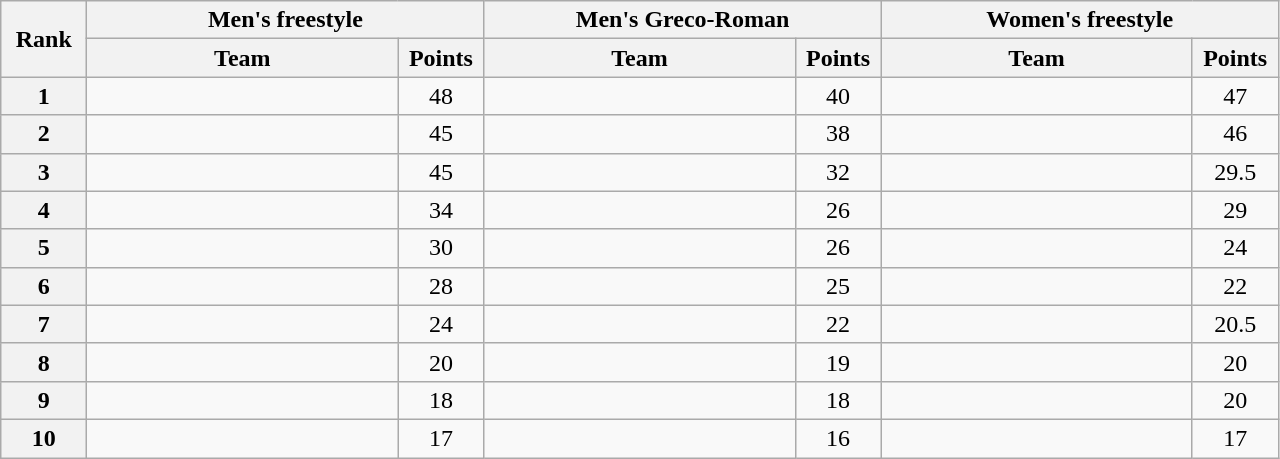<table class="wikitable" style="text-align:center;">
<tr>
<th width=50 rowspan="2">Rank</th>
<th colspan="2">Men's freestyle</th>
<th colspan="2">Men's Greco-Roman</th>
<th colspan="2">Women's freestyle</th>
</tr>
<tr>
<th width=200>Team</th>
<th width=50>Points</th>
<th width=200>Team</th>
<th width=50>Points</th>
<th width=200>Team</th>
<th width=50>Points</th>
</tr>
<tr>
<th>1</th>
<td align=left></td>
<td>48</td>
<td align=left></td>
<td>40</td>
<td align=left></td>
<td>47</td>
</tr>
<tr>
<th>2</th>
<td align=left></td>
<td>45</td>
<td align=left></td>
<td>38</td>
<td align=left></td>
<td>46</td>
</tr>
<tr>
<th>3</th>
<td align=left></td>
<td>45</td>
<td align=left></td>
<td>32</td>
<td align=left></td>
<td>29.5</td>
</tr>
<tr>
<th>4</th>
<td align=left></td>
<td>34</td>
<td align=left></td>
<td>26</td>
<td align=left></td>
<td>29</td>
</tr>
<tr>
<th>5</th>
<td align=left></td>
<td>30</td>
<td align=left></td>
<td>26</td>
<td align=left></td>
<td>24</td>
</tr>
<tr>
<th>6</th>
<td align=left></td>
<td>28</td>
<td align=left></td>
<td>25</td>
<td align=left></td>
<td>22</td>
</tr>
<tr>
<th>7</th>
<td align=left></td>
<td>24</td>
<td align=left></td>
<td>22</td>
<td align=left></td>
<td>20.5</td>
</tr>
<tr>
<th>8</th>
<td align=left></td>
<td>20</td>
<td align=left></td>
<td>19</td>
<td align=left></td>
<td>20</td>
</tr>
<tr>
<th>9</th>
<td align=left></td>
<td>18</td>
<td align=left></td>
<td>18</td>
<td align=left></td>
<td>20</td>
</tr>
<tr>
<th>10</th>
<td align=left></td>
<td>17</td>
<td align=left></td>
<td>16</td>
<td align=left></td>
<td>17</td>
</tr>
</table>
